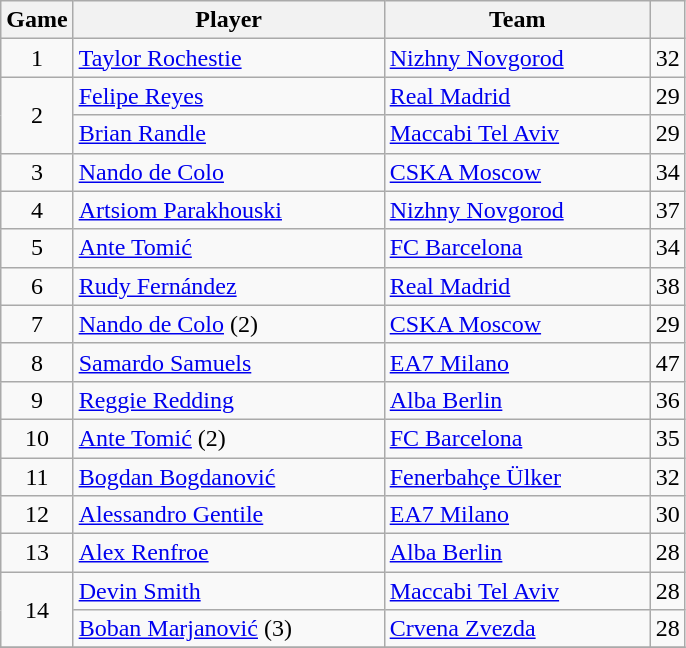<table class="wikitable sortable" style="text-align: center;">
<tr>
<th>Game</th>
<th style="width:200px;">Player</th>
<th style="width:170px;">Team</th>
<th></th>
</tr>
<tr>
<td>1</td>
<td align="left"> <a href='#'>Taylor Rochestie</a></td>
<td align="left"> <a href='#'>Nizhny Novgorod</a></td>
<td>32</td>
</tr>
<tr>
<td rowspan=2>2</td>
<td align="left"> <a href='#'>Felipe Reyes</a></td>
<td align="left"> <a href='#'>Real Madrid</a></td>
<td>29</td>
</tr>
<tr>
<td align="left"> <a href='#'>Brian Randle</a></td>
<td align="left"> <a href='#'>Maccabi Tel Aviv</a></td>
<td>29</td>
</tr>
<tr>
<td>3</td>
<td align="left"> <a href='#'>Nando de Colo</a></td>
<td align="left"> <a href='#'>CSKA Moscow</a></td>
<td>34</td>
</tr>
<tr>
<td>4</td>
<td align="left"> <a href='#'>Artsiom Parakhouski</a></td>
<td align="left"> <a href='#'>Nizhny Novgorod</a></td>
<td>37</td>
</tr>
<tr>
<td>5</td>
<td align="left"> <a href='#'>Ante Tomić</a></td>
<td align="left"> <a href='#'>FC Barcelona</a></td>
<td>34</td>
</tr>
<tr>
<td>6</td>
<td align="left"> <a href='#'>Rudy Fernández</a></td>
<td align="left"> <a href='#'>Real Madrid</a></td>
<td>38</td>
</tr>
<tr>
<td>7</td>
<td align="left"> <a href='#'>Nando de Colo</a> (2)</td>
<td align="left"> <a href='#'>CSKA Moscow</a></td>
<td>29</td>
</tr>
<tr>
<td>8</td>
<td align="left"> <a href='#'>Samardo Samuels</a></td>
<td align="left"> <a href='#'>EA7 Milano</a></td>
<td>47</td>
</tr>
<tr>
<td>9</td>
<td align="left"> <a href='#'>Reggie Redding</a></td>
<td align="left"> <a href='#'>Alba Berlin</a></td>
<td>36</td>
</tr>
<tr>
<td>10</td>
<td align="left"> <a href='#'>Ante Tomić</a> (2)</td>
<td align="left"> <a href='#'>FC Barcelona</a></td>
<td>35</td>
</tr>
<tr>
<td>11</td>
<td align="left"> <a href='#'>Bogdan Bogdanović</a></td>
<td align="left"> <a href='#'>Fenerbahçe Ülker</a></td>
<td>32</td>
</tr>
<tr>
<td>12</td>
<td align="left"> <a href='#'>Alessandro Gentile</a></td>
<td align="left"> <a href='#'>EA7 Milano</a></td>
<td>30</td>
</tr>
<tr>
<td>13</td>
<td align="left"> <a href='#'>Alex Renfroe</a></td>
<td align="left"> <a href='#'>Alba Berlin</a></td>
<td>28</td>
</tr>
<tr>
<td rowspan=2>14</td>
<td align="left"> <a href='#'>Devin Smith</a></td>
<td align="left"> <a href='#'>Maccabi Tel Aviv</a></td>
<td>28</td>
</tr>
<tr>
<td align="left"> <a href='#'>Boban Marjanović</a> (3)</td>
<td align="left"> <a href='#'>Crvena Zvezda</a></td>
<td>28</td>
</tr>
<tr>
</tr>
</table>
